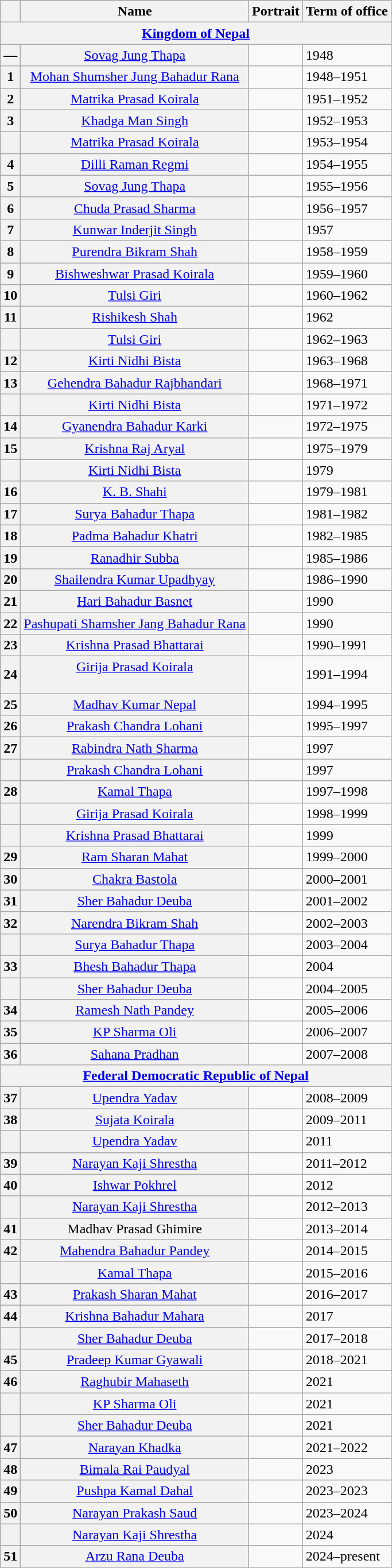<table class="wikitable">
<tr>
<th></th>
<th>Name<br></th>
<th>Portrait</th>
<th>Term of office</th>
</tr>
<tr>
<th colspan="4" align="center"><a href='#'>Kingdom of Nepal</a></th>
</tr>
<tr>
<th>—</th>
<th align="center" scope="row" style="font-weight:normal;"><a href='#'>Sovag Jung Thapa</a><br></th>
<td></td>
<td>1948</td>
</tr>
<tr>
<th>1</th>
<th align="center" scope="row" style="font-weight:normal;"><a href='#'>Mohan Shumsher Jung Bahadur Rana</a><br></th>
<td></td>
<td>1948–1951</td>
</tr>
<tr>
<th>2</th>
<th align="center" scope="row" style="font-weight:normal;"><a href='#'>Matrika Prasad Koirala</a><br></th>
<td></td>
<td>1951–1952</td>
</tr>
<tr>
<th>3</th>
<th align="center" scope="row" style="font-weight:normal;"><a href='#'>Khadga Man Singh</a><br></th>
<td></td>
<td>1952–1953</td>
</tr>
<tr>
<th></th>
<th align="center" scope="row" style="font-weight:normal;"><a href='#'>Matrika Prasad Koirala</a><br></th>
<td></td>
<td>1953–1954</td>
</tr>
<tr>
<th>4</th>
<th align="center" scope="row" style="font-weight:normal;"><a href='#'>Dilli Raman Regmi</a><br></th>
<td></td>
<td>1954–1955</td>
</tr>
<tr>
<th>5</th>
<th align="center" scope="row" style="font-weight:normal;"><a href='#'>Sovag Jung Thapa</a><br></th>
<td></td>
<td>1955–1956</td>
</tr>
<tr>
<th>6</th>
<th align="center" scope="row" style="font-weight:normal;"><a href='#'>Chuda Prasad Sharma</a><br></th>
<td></td>
<td>1956–1957</td>
</tr>
<tr>
<th>7</th>
<th align="center" scope="row" style="font-weight:normal;"><a href='#'>Kunwar Inderjit Singh</a><br></th>
<td></td>
<td>1957</td>
</tr>
<tr>
<th>8</th>
<th align="center" scope="row" style="font-weight:normal;"><a href='#'>Purendra Bikram Shah</a><br></th>
<td></td>
<td>1958–1959</td>
</tr>
<tr>
<th>9</th>
<th align="center" scope="row" style="font-weight:normal;"><a href='#'>Bishweshwar Prasad Koirala</a><br></th>
<td></td>
<td>1959–1960</td>
</tr>
<tr>
<th>10</th>
<th align="center" scope="row" style="font-weight:normal;"><a href='#'>Tulsi Giri</a><br></th>
<td></td>
<td>1960–1962</td>
</tr>
<tr>
<th>11</th>
<th align="center" scope="row" style="font-weight:normal;"><a href='#'>Rishikesh Shah</a><br></th>
<td></td>
<td>1962</td>
</tr>
<tr>
<th></th>
<th align="center" scope="row" style="font-weight:normal;"><a href='#'>Tulsi Giri</a><br></th>
<td></td>
<td>1962–1963</td>
</tr>
<tr>
<th>12</th>
<th align="center" scope="row" style="font-weight:normal;"><a href='#'>Kirti Nidhi Bista</a><br></th>
<td></td>
<td>1963–1968</td>
</tr>
<tr>
<th>13</th>
<th align="center" scope="row" style="font-weight:normal;"><a href='#'>Gehendra Bahadur Rajbhandari</a><br></th>
<td></td>
<td>1968–1971</td>
</tr>
<tr>
<th></th>
<th align="center" scope="row" style="font-weight:normal;"><a href='#'>Kirti Nidhi Bista</a><br></th>
<td></td>
<td>1971–1972</td>
</tr>
<tr>
<th>14</th>
<th align="center" scope="row" style="font-weight:normal;"><a href='#'>Gyanendra Bahadur Karki</a><br></th>
<td></td>
<td>1972–1975</td>
</tr>
<tr>
<th>15</th>
<th align="center" scope="row" style="font-weight:normal;"><a href='#'>Krishna Raj Aryal</a><br></th>
<td></td>
<td>1975–1979</td>
</tr>
<tr>
<th></th>
<th align="center" scope="row" style="font-weight:normal;"><a href='#'>Kirti Nidhi Bista</a><br></th>
<td></td>
<td>1979</td>
</tr>
<tr>
<th>16</th>
<th align="center" scope="row" style="font-weight:normal;"><a href='#'>K. B. Shahi</a><br></th>
<td></td>
<td>1979–1981</td>
</tr>
<tr>
<th>17</th>
<th align="center" scope="row" style="font-weight:normal;"><a href='#'>Surya Bahadur Thapa</a><br></th>
<td></td>
<td>1981–1982</td>
</tr>
<tr>
<th>18</th>
<th align="center" scope="row" style="font-weight:normal;"><a href='#'>Padma Bahadur Khatri</a><br></th>
<td></td>
<td>1982–1985</td>
</tr>
<tr>
<th>19</th>
<th align="center" scope="row" style="font-weight:normal;"><a href='#'>Ranadhir Subba</a><br></th>
<td></td>
<td>1985–1986</td>
</tr>
<tr>
<th>20</th>
<th align="center" scope="row" style="font-weight:normal;"><a href='#'>Shailendra Kumar Upadhyay</a><br></th>
<td></td>
<td>1986–1990</td>
</tr>
<tr>
<th>21</th>
<th align="center" scope="row" style="font-weight:normal;"><a href='#'>Hari Bahadur Basnet</a><br></th>
<td></td>
<td>1990</td>
</tr>
<tr>
<th>22</th>
<th align="center" scope="row" style="font-weight:normal;"><a href='#'>Pashupati Shamsher Jang Bahadur Rana</a><br></th>
<td></td>
<td>1990</td>
</tr>
<tr>
<th>23</th>
<th align="center" scope="row" style="font-weight:normal;"><a href='#'>Krishna Prasad Bhattarai</a><br></th>
<td></td>
<td>1990–1991</td>
</tr>
<tr>
<th>24</th>
<th align="center" scope="row" style="font-weight:normal;"><a href='#'>Girija Prasad Koirala</a><br><br></th>
<td></td>
<td>1991–1994</td>
</tr>
<tr>
<th>25</th>
<th align="center" scope="row" style="font-weight:normal;"><a href='#'>Madhav Kumar Nepal</a><br></th>
<td></td>
<td>1994–1995</td>
</tr>
<tr>
<th>26</th>
<th align="center" scope="row" style="font-weight:normal;"><a href='#'>Prakash Chandra Lohani</a><br></th>
<td></td>
<td>1995–1997</td>
</tr>
<tr>
<th>27</th>
<th align="center" scope="row" style="font-weight:normal;"><a href='#'>Rabindra Nath Sharma</a><br></th>
<td></td>
<td>1997</td>
</tr>
<tr>
<th></th>
<th align="center" scope="row" style="font-weight:normal;"><a href='#'>Prakash Chandra Lohani</a><br></th>
<td></td>
<td>1997</td>
</tr>
<tr>
<th>28</th>
<th align="center" scope="row" style="font-weight:normal;"><a href='#'>Kamal Thapa</a><br></th>
<td></td>
<td>1997–1998</td>
</tr>
<tr>
<th></th>
<th align="center" scope="row" style="font-weight:normal;"><a href='#'>Girija Prasad Koirala</a><br></th>
<td></td>
<td>1998–1999</td>
</tr>
<tr>
<th></th>
<th align="center" scope="row" style="font-weight:normal;"><a href='#'>Krishna Prasad Bhattarai</a><br></th>
<td></td>
<td>1999</td>
</tr>
<tr>
<th>29</th>
<th align="center" scope="row" style="font-weight:normal;"><a href='#'>Ram Sharan Mahat</a><br></th>
<td></td>
<td>1999–2000</td>
</tr>
<tr>
<th>30</th>
<th align="center" scope="row" style="font-weight:normal;"><a href='#'>Chakra Bastola</a><br></th>
<td></td>
<td>2000–2001</td>
</tr>
<tr>
<th>31</th>
<th align="center" scope="row" style="font-weight:normal;"><a href='#'>Sher Bahadur Deuba</a><br></th>
<td></td>
<td>2001–2002</td>
</tr>
<tr>
<th>32</th>
<th align="center" scope="row" style="font-weight:normal;"><a href='#'>Narendra Bikram Shah</a><br></th>
<td></td>
<td>2002–2003</td>
</tr>
<tr>
<th></th>
<th align="center" scope="row" style="font-weight:normal;"><a href='#'>Surya Bahadur Thapa</a><br></th>
<td></td>
<td>2003–2004</td>
</tr>
<tr>
<th>33</th>
<th align="center" scope="row" style="font-weight:normal;"><a href='#'>Bhesh Bahadur Thapa</a><br></th>
<td></td>
<td>2004</td>
</tr>
<tr>
<th></th>
<th align="center" scope="row" style="font-weight:normal;"><a href='#'>Sher Bahadur Deuba</a><br></th>
<td></td>
<td>2004–2005</td>
</tr>
<tr>
<th>34</th>
<th align="center" scope="row" style="font-weight:normal;"><a href='#'>Ramesh Nath Pandey</a><br></th>
<td></td>
<td>2005–2006</td>
</tr>
<tr>
<th>35</th>
<th align="center" scope="row" style="font-weight:normal;"><a href='#'>KP Sharma Oli</a><br></th>
<td></td>
<td>2006–2007</td>
</tr>
<tr>
<th>36</th>
<th align="center" scope="row" style="font-weight:normal;"><a href='#'>Sahana Pradhan</a><br></th>
<td></td>
<td>2007–2008</td>
</tr>
<tr>
<th colspan="4" align="center"><a href='#'>Federal Democratic Republic of Nepal</a></th>
</tr>
<tr>
<th>37</th>
<th align="center" scope="row" style="font-weight:normal;"><a href='#'>Upendra Yadav</a><br></th>
<td></td>
<td>2008–2009</td>
</tr>
<tr>
<th>38</th>
<th align="center" scope="row" style="font-weight:normal;"><a href='#'>Sujata Koirala</a><br></th>
<td></td>
<td>2009–2011</td>
</tr>
<tr>
<th></th>
<th align="center" scope="row" style="font-weight:normal;"><a href='#'>Upendra Yadav</a><br></th>
<td></td>
<td>2011</td>
</tr>
<tr>
<th>39</th>
<th align="center" scope="row" style="font-weight:normal;"><a href='#'>Narayan Kaji Shrestha</a><br></th>
<td></td>
<td>2011–2012</td>
</tr>
<tr>
<th>40</th>
<th align="center" scope="row" style="font-weight:normal;"><a href='#'>Ishwar Pokhrel</a><br></th>
<td></td>
<td>2012</td>
</tr>
<tr>
<th></th>
<th align="center" scope="row" style="font-weight:normal;"><a href='#'>Narayan Kaji Shrestha</a><br></th>
<td></td>
<td>2012–2013</td>
</tr>
<tr>
<th>41</th>
<th align="center" scope="row" style="font-weight:normal;">Madhav Prasad Ghimire<br></th>
<td></td>
<td>2013–2014</td>
</tr>
<tr>
<th>42</th>
<th align="center" scope="row" style="font-weight:normal;"><a href='#'>Mahendra Bahadur Pandey</a><br></th>
<td></td>
<td>2014–2015</td>
</tr>
<tr>
<th></th>
<th align="center" scope="row" style="font-weight:normal;"><a href='#'>Kamal Thapa</a><br></th>
<td></td>
<td>2015–2016</td>
</tr>
<tr>
<th>43</th>
<th align="center" scope="row" style="font-weight:normal;"><a href='#'>Prakash Sharan Mahat</a><br></th>
<td></td>
<td>2016–2017</td>
</tr>
<tr>
<th>44</th>
<th align="center" scope="row" style="font-weight:normal;"><a href='#'>Krishna Bahadur Mahara</a><br></th>
<td></td>
<td>2017</td>
</tr>
<tr>
<th></th>
<th align="center" scope="row" style="font-weight:normal;"><a href='#'>Sher Bahadur Deuba</a><br></th>
<td></td>
<td>2017–2018</td>
</tr>
<tr>
<th>45</th>
<th align="center" scope="row" style="font-weight:normal;"><a href='#'>Pradeep Kumar Gyawali</a><br></th>
<td></td>
<td>2018–2021</td>
</tr>
<tr>
<th>46</th>
<th align="center" scope="row" style="font-weight:normal;"><a href='#'>Raghubir Mahaseth</a><br></th>
<td></td>
<td>2021</td>
</tr>
<tr>
<th></th>
<th align="center" scope="row" style="font-weight:normal;"><a href='#'>KP Sharma Oli</a><br></th>
<td></td>
<td>2021</td>
</tr>
<tr>
<th></th>
<th align="center" scope="row" style="font-weight:normal;"><a href='#'>Sher Bahadur Deuba</a><br></th>
<td></td>
<td>2021</td>
</tr>
<tr>
<th>47</th>
<th align="center" scope="row" style="font-weight:normal;"><a href='#'>Narayan Khadka</a><br></th>
<td></td>
<td>2021–2022</td>
</tr>
<tr>
<th>48</th>
<th align="center" scope="row" style="font-weight:normal;"><a href='#'>Bimala Rai Paudyal</a><br></th>
<td></td>
<td>2023</td>
</tr>
<tr>
<th>49</th>
<th align="center" scope="row" style="font-weight:normal;"><a href='#'>Pushpa Kamal Dahal</a><br></th>
<td></td>
<td>2023–2023</td>
</tr>
<tr>
<th>50</th>
<th align="center" scope="row" style="font-weight:normal;"><a href='#'>Narayan Prakash Saud</a><br></th>
<td></td>
<td>2023–2024</td>
</tr>
<tr>
<th></th>
<th align="center" scope="row" style="font-weight:normal;"><a href='#'>Narayan Kaji Shrestha</a><br></th>
<td></td>
<td>2024</td>
</tr>
<tr>
<th>51</th>
<th align="center" scope="row" style="font-weight:normal;"><a href='#'>Arzu Rana Deuba</a><br></th>
<td></td>
<td>2024–present</td>
</tr>
</table>
